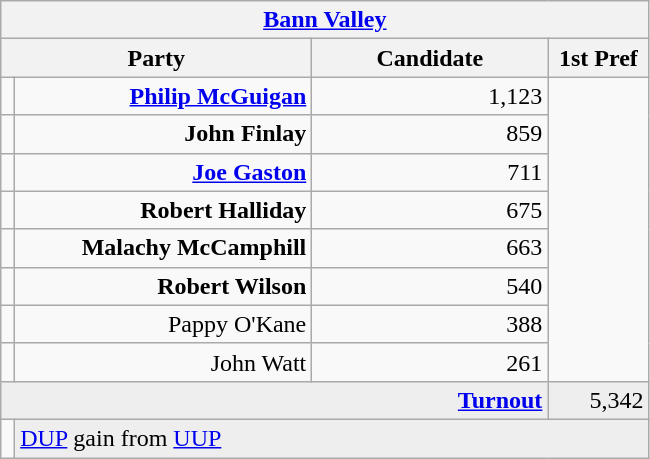<table class="wikitable">
<tr>
<th colspan="4" align="center"><a href='#'>Bann Valley</a></th>
</tr>
<tr>
<th colspan="2" align="center" width=200>Party</th>
<th width=150>Candidate</th>
<th width=60>1st Pref</th>
</tr>
<tr>
<td></td>
<td align="right"><strong><a href='#'>Philip McGuigan</a></strong></td>
<td align="right">1,123</td>
</tr>
<tr>
<td></td>
<td align="right"><strong>John Finlay</strong></td>
<td align="right">859</td>
</tr>
<tr>
<td></td>
<td align="right"><strong><a href='#'>Joe Gaston</a></strong></td>
<td align="right">711</td>
</tr>
<tr>
<td></td>
<td align="right"><strong>Robert Halliday</strong></td>
<td align="right">675</td>
</tr>
<tr>
<td></td>
<td align="right"><strong>Malachy McCamphill</strong></td>
<td align="right">663</td>
</tr>
<tr>
<td></td>
<td align="right"><strong>Robert Wilson</strong></td>
<td align="right">540</td>
</tr>
<tr>
<td></td>
<td align="right">Pappy O'Kane</td>
<td align="right">388</td>
</tr>
<tr>
<td></td>
<td align="right">John Watt</td>
<td align="right">261</td>
</tr>
<tr bgcolor="EEEEEE">
<td colspan=3 align="right"><strong><a href='#'>Turnout</a></strong></td>
<td align="right">5,342</td>
</tr>
<tr>
<td bgcolor=></td>
<td colspan=3 bgcolor="EEEEEE"><a href='#'>DUP</a> gain from <a href='#'>UUP</a></td>
</tr>
</table>
